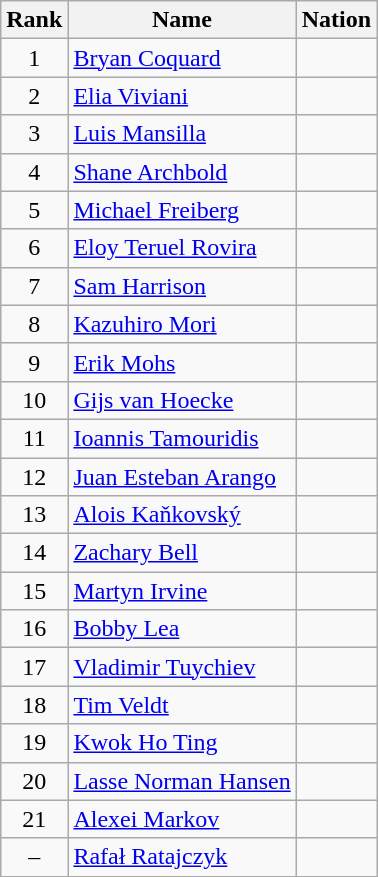<table class="wikitable sortable" style="text-align:center">
<tr>
<th>Rank</th>
<th>Name</th>
<th>Nation</th>
</tr>
<tr>
<td>1</td>
<td align=left><a href='#'>Bryan Coquard</a></td>
<td align=left></td>
</tr>
<tr>
<td>2</td>
<td align=left><a href='#'>Elia Viviani</a></td>
<td align=left></td>
</tr>
<tr>
<td>3</td>
<td align=left><a href='#'>Luis Mansilla</a></td>
<td align=left></td>
</tr>
<tr>
<td>4</td>
<td align=left><a href='#'>Shane Archbold</a></td>
<td align=left></td>
</tr>
<tr>
<td>5</td>
<td align=left><a href='#'>Michael Freiberg</a></td>
<td align=left></td>
</tr>
<tr>
<td>6</td>
<td align=left><a href='#'>Eloy Teruel Rovira</a></td>
<td align=left></td>
</tr>
<tr>
<td>7</td>
<td align=left><a href='#'>Sam Harrison</a></td>
<td align=left></td>
</tr>
<tr>
<td>8</td>
<td align=left><a href='#'>Kazuhiro Mori</a></td>
<td align=left></td>
</tr>
<tr>
<td>9</td>
<td align=left><a href='#'>Erik Mohs</a></td>
<td align=left></td>
</tr>
<tr>
<td>10</td>
<td align=left><a href='#'>Gijs van Hoecke</a></td>
<td align=left></td>
</tr>
<tr>
<td>11</td>
<td align=left><a href='#'>Ioannis Tamouridis</a></td>
<td align=left></td>
</tr>
<tr>
<td>12</td>
<td align=left><a href='#'>Juan Esteban Arango</a></td>
<td align=left></td>
</tr>
<tr>
<td>13</td>
<td align=left><a href='#'>Alois Kaňkovský</a></td>
<td align=left></td>
</tr>
<tr>
<td>14</td>
<td align=left><a href='#'>Zachary Bell</a></td>
<td align=left></td>
</tr>
<tr>
<td>15</td>
<td align=left><a href='#'>Martyn Irvine</a></td>
<td align=left></td>
</tr>
<tr>
<td>16</td>
<td align=left><a href='#'>Bobby Lea</a></td>
<td align=left></td>
</tr>
<tr>
<td>17</td>
<td align=left><a href='#'>Vladimir Tuychiev</a></td>
<td align=left></td>
</tr>
<tr>
<td>18</td>
<td align=left><a href='#'>Tim Veldt</a></td>
<td align=left></td>
</tr>
<tr>
<td>19</td>
<td align=left><a href='#'>Kwok Ho Ting</a></td>
<td align=left></td>
</tr>
<tr>
<td>20</td>
<td align=left><a href='#'>Lasse Norman Hansen</a></td>
<td align=left></td>
</tr>
<tr>
<td>21</td>
<td align=left><a href='#'>Alexei Markov</a></td>
<td align=left></td>
</tr>
<tr>
<td>–</td>
<td align=left><a href='#'>Rafał Ratajczyk</a></td>
<td align=left></td>
</tr>
</table>
